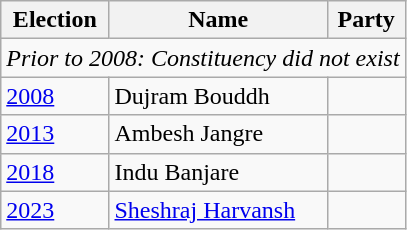<table class="wikitable sortable">
<tr>
<th>Election</th>
<th>Name</th>
<th colspan=2>Party</th>
</tr>
<tr>
<td colspan="4"><em>Prior to 2008: Constituency did not exist</em></td>
</tr>
<tr>
<td><a href='#'>2008</a></td>
<td>Dujram Bouddh</td>
<td></td>
</tr>
<tr>
<td><a href='#'>2013</a></td>
<td>Ambesh Jangre</td>
<td></td>
</tr>
<tr>
<td><a href='#'>2018</a></td>
<td>Indu Banjare</td>
<td></td>
</tr>
<tr>
<td><a href='#'>2023</a></td>
<td><a href='#'>Sheshraj Harvansh</a></td>
<td></td>
</tr>
</table>
